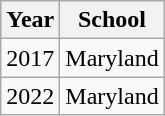<table class="wikitable">
<tr>
<th>Year</th>
<th>School</th>
</tr>
<tr>
<td>2017</td>
<td>Maryland</td>
</tr>
<tr>
<td>2022</td>
<td>Maryland</td>
</tr>
</table>
